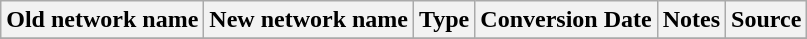<table class="wikitable">
<tr>
<th>Old network name</th>
<th>New network name</th>
<th>Type</th>
<th>Conversion Date</th>
<th>Notes</th>
<th>Source</th>
</tr>
<tr>
</tr>
</table>
